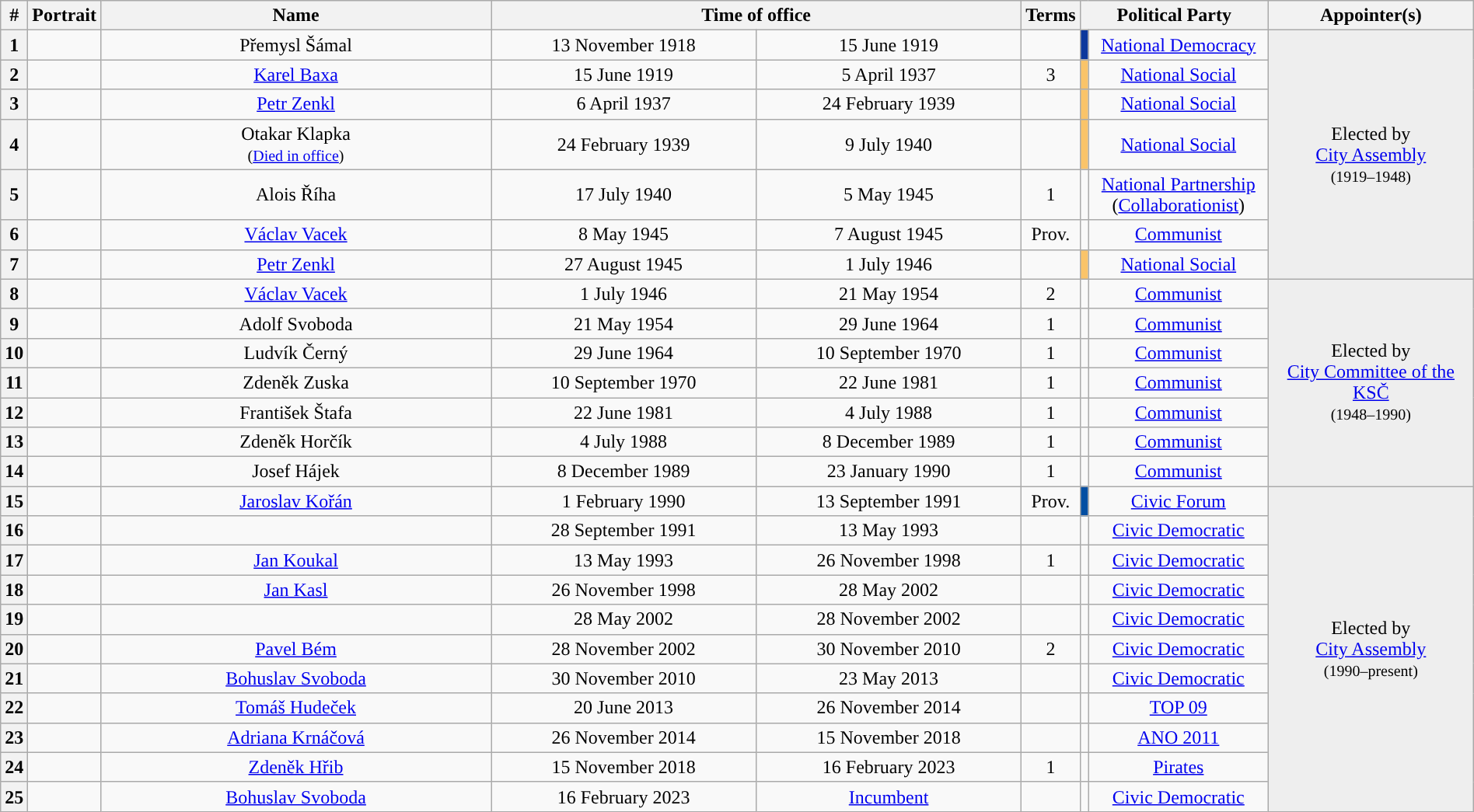<table class="wikitable" style="width:100%; text-align:center;">
<tr>
<th width=20>#</th>
<th width=70>Portrait</th>
<th width=30%>Name</th>
<th colspan=2 width=40%>Time of office</th>
<th>Terms</th>
<th colspan=2 width=13%>Political Party</th>
<th width=15%>Appointer(s)</th>
</tr>
<tr>
<th>1</th>
<td></td>
<td>Přemysl Šámal</td>
<td>13 November 1918</td>
<td>15 June 1919</td>
<td></td>
<td style="background:#0C389C;"></td>
<td><a href='#'>National Democracy</a></td>
<td rowspan=7 bgcolor=#EEEEEE>Elected by<br><a href='#'>City Assembly</a><br><small>(1919–1948)</small></td>
</tr>
<tr>
<th>2</th>
<td></td>
<td><a href='#'>Karel Baxa</a></td>
<td>15 June 1919</td>
<td>5 April 1937</td>
<td>3 </td>
<td style="background:#FAC469;"></td>
<td><a href='#'>National Social</a></td>
</tr>
<tr>
<th>3</th>
<td></td>
<td><a href='#'>Petr Zenkl</a></td>
<td>6 April 1937</td>
<td>24 February 1939</td>
<td></td>
<td style="background:#FAC469;"></td>
<td><a href='#'>National Social</a></td>
</tr>
<tr>
<th>4</th>
<td></td>
<td>Otakar Klapka<br><small>(<a href='#'>Died in office</a>)</small></td>
<td>24 February 1939</td>
<td>9 July 1940</td>
<td></td>
<td style="background:#FAC469;"></td>
<td><a href='#'>National Social</a></td>
</tr>
<tr>
<th>5</th>
<td></td>
<td>Alois Říha</td>
<td>17 July 1940</td>
<td>5 May 1945</td>
<td>1</td>
<td style="background:"></td>
<td><a href='#'>National Partnership</a> (<a href='#'>Collaborationist</a>)</td>
</tr>
<tr>
<th>6</th>
<td></td>
<td><a href='#'>Václav Vacek</a></td>
<td>8 May 1945</td>
<td>7 August 1945</td>
<td>Prov.</td>
<td style="background:"></td>
<td><a href='#'>Communist</a></td>
</tr>
<tr>
<th>7</th>
<td></td>
<td><a href='#'>Petr Zenkl</a></td>
<td>27 August 1945</td>
<td>1 July 1946</td>
<td></td>
<td style="background:#FAC469;"></td>
<td><a href='#'>National Social</a></td>
</tr>
<tr>
<th>8</th>
<td></td>
<td><a href='#'>Václav Vacek</a></td>
<td>1 July 1946</td>
<td>21 May 1954</td>
<td>2</td>
<td style="background:"></td>
<td><a href='#'>Communist</a></td>
<td rowspan=7 bgcolor=#EEEEEE>Elected by<br><a href='#'>City Committee of the KSČ</a><br><small>(1948–1990)</small></td>
</tr>
<tr>
<th>9</th>
<td></td>
<td>Adolf Svoboda</td>
<td>21 May 1954</td>
<td>29 June 1964</td>
<td>1</td>
<td style="background:"></td>
<td><a href='#'>Communist</a></td>
</tr>
<tr>
<th>10</th>
<td></td>
<td>Ludvík Černý</td>
<td>29 June 1964</td>
<td>10 September 1970</td>
<td>1</td>
<td style="background:"></td>
<td><a href='#'>Communist</a></td>
</tr>
<tr>
<th>11</th>
<td></td>
<td>Zdeněk Zuska</td>
<td>10 September 1970</td>
<td>22 June 1981</td>
<td>1</td>
<td style="background:"></td>
<td><a href='#'>Communist</a></td>
</tr>
<tr>
<th>12</th>
<td></td>
<td>František Štafa</td>
<td>22 June 1981</td>
<td>4 July 1988</td>
<td>1</td>
<td style="background:"></td>
<td><a href='#'>Communist</a></td>
</tr>
<tr>
<th>13</th>
<td></td>
<td>Zdeněk Horčík</td>
<td>4 July 1988</td>
<td>8 December 1989</td>
<td>1</td>
<td style="background:"></td>
<td><a href='#'>Communist</a></td>
</tr>
<tr>
<th>14</th>
<td></td>
<td>Josef Hájek</td>
<td>8 December 1989</td>
<td>23 January 1990</td>
<td>1</td>
<td style="background:"></td>
<td><a href='#'>Communist</a></td>
</tr>
<tr>
<th>15</th>
<td></td>
<td><a href='#'>Jaroslav Kořán</a></td>
<td>1 February 1990</td>
<td>13 September 1991</td>
<td>Prov.</td>
<td style="background: #034EA2;"></td>
<td><a href='#'>Civic Forum</a></td>
<td rowspan=11 bgcolor=#EEEEEE>Elected by<br><a href='#'>City Assembly</a><br><small>(1990–present)</small></td>
</tr>
<tr>
<th>16</th>
<td></td>
<td></td>
<td>28 September 1991</td>
<td>13 May 1993</td>
<td></td>
<td style="background:"></td>
<td><a href='#'>Civic Democratic</a></td>
</tr>
<tr>
<th>17</th>
<td></td>
<td><a href='#'>Jan Koukal</a></td>
<td>13 May 1993</td>
<td>26 November 1998</td>
<td>1 </td>
<td style="background:"></td>
<td><a href='#'>Civic Democratic</a></td>
</tr>
<tr>
<th>18</th>
<td></td>
<td><a href='#'>Jan Kasl</a></td>
<td>26 November 1998</td>
<td>28 May 2002</td>
<td></td>
<td style="background:"></td>
<td><a href='#'>Civic Democratic</a></td>
</tr>
<tr>
<th>19</th>
<td></td>
<td></td>
<td>28 May 2002</td>
<td>28 November 2002</td>
<td></td>
<td style="background:"></td>
<td><a href='#'>Civic Democratic</a></td>
</tr>
<tr>
<th>20</th>
<td></td>
<td><a href='#'>Pavel Bém</a></td>
<td>28 November 2002</td>
<td>30 November 2010</td>
<td>2</td>
<td style="background:"></td>
<td><a href='#'>Civic Democratic</a></td>
</tr>
<tr>
<th>21</th>
<td></td>
<td><a href='#'>Bohuslav Svoboda</a></td>
<td>30 November 2010</td>
<td>23 May 2013</td>
<td></td>
<td style="background:"></td>
<td><a href='#'>Civic Democratic</a></td>
</tr>
<tr>
<th>22</th>
<td></td>
<td><a href='#'>Tomáš Hudeček</a></td>
<td>20 June 2013</td>
<td>26 November 2014</td>
<td></td>
<td style="background:"></td>
<td><a href='#'>TOP 09</a></td>
</tr>
<tr>
<th>23</th>
<td></td>
<td><a href='#'>Adriana Krnáčová</a></td>
<td>26 November 2014</td>
<td>15 November 2018</td>
<td></td>
<td style="background:"></td>
<td><a href='#'>ANO 2011</a></td>
</tr>
<tr>
<th>24</th>
<td></td>
<td><a href='#'>Zdeněk Hřib</a></td>
<td>15 November 2018</td>
<td>16 February 2023</td>
<td>1</td>
<td style="background:"></td>
<td><a href='#'>Pirates</a></td>
</tr>
<tr>
<th>25</th>
<td></td>
<td><a href='#'>Bohuslav Svoboda</a></td>
<td>16 February 2023</td>
<td><a href='#'>Incumbent</a></td>
<td></td>
<td style="background:"></td>
<td><a href='#'>Civic Democratic</a></td>
</tr>
</table>
